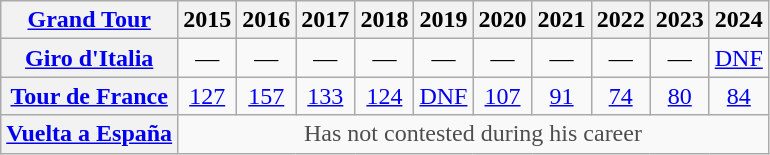<table class="wikitable plainrowheaders">
<tr>
<th scope="col"><a href='#'>Grand Tour</a></th>
<th scope="col">2015</th>
<th scope="col">2016</th>
<th scope="col">2017</th>
<th scope="col">2018</th>
<th scope="col">2019</th>
<th scope="col">2020</th>
<th scope="col">2021</th>
<th scope="col">2022</th>
<th scope="col">2023</th>
<th scope="col">2024</th>
</tr>
<tr style="text-align:center;">
<th scope="row"> <a href='#'>Giro d'Italia</a></th>
<td>—</td>
<td>—</td>
<td>—</td>
<td>—</td>
<td>—</td>
<td>—</td>
<td>—</td>
<td>—</td>
<td>—</td>
<td><a href='#'>DNF</a></td>
</tr>
<tr style="text-align:center;">
<th scope="row"> <a href='#'>Tour de France</a></th>
<td><a href='#'>127</a></td>
<td><a href='#'>157</a></td>
<td><a href='#'>133</a></td>
<td><a href='#'>124</a></td>
<td><a href='#'>DNF</a></td>
<td><a href='#'>107</a></td>
<td><a href='#'>91</a></td>
<td><a href='#'>74</a></td>
<td><a href='#'>80</a></td>
<td><a href='#'>84</a></td>
</tr>
<tr style="text-align:center;">
<th scope="row"> <a href='#'>Vuelta a España</a></th>
<td style="color:#4d4d4d;" colspan=10>Has not contested during his career</td>
</tr>
</table>
